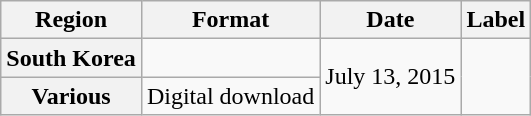<table class="wikitable plainrowheaders">
<tr>
<th scope="col">Region</th>
<th scope="col">Format</th>
<th scope="col">Date</th>
<th scope="col">Label</th>
</tr>
<tr>
<th scope="row">South Korea</th>
<td></td>
<td rowspan="2">July 13, 2015</td>
<td rowspan="2"></td>
</tr>
<tr>
<th scope="row">Various</th>
<td>Digital download</td>
</tr>
</table>
